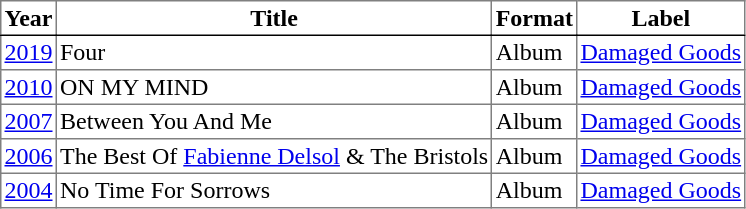<table border=1 cellpadding=2 style="border-collapse:collapse;">
<tr style="border-bottom:1px solid black;">
<th>Year</th>
<th>Title</th>
<th>Format</th>
<th>Label</th>
</tr>
<tr>
<td><a href='#'>2019</a></td>
<td>Four</td>
<td>Album</td>
<td><a href='#'>Damaged Goods</a></td>
</tr>
<tr>
<td><a href='#'>2010</a></td>
<td>ON MY MIND</td>
<td>Album</td>
<td><a href='#'>Damaged Goods</a></td>
</tr>
<tr>
<td><a href='#'>2007</a></td>
<td>Between You And Me</td>
<td>Album</td>
<td><a href='#'>Damaged Goods</a></td>
</tr>
<tr>
<td><a href='#'>2006</a></td>
<td>The Best Of <a href='#'>Fabienne Delsol</a> & The Bristols</td>
<td>Album</td>
<td><a href='#'>Damaged Goods</a></td>
</tr>
<tr>
<td><a href='#'>2004</a></td>
<td>No Time For Sorrows</td>
<td>Album</td>
<td><a href='#'>Damaged Goods</a></td>
</tr>
</table>
